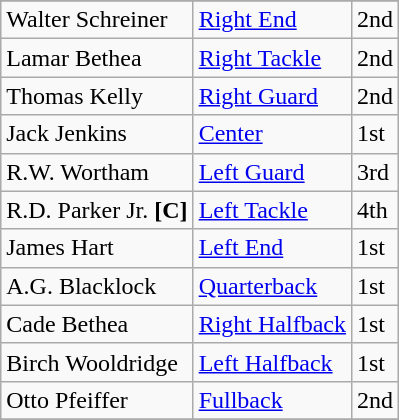<table class="wikitable">
<tr>
</tr>
<tr>
<td>Walter Schreiner</td>
<td><a href='#'>Right End</a></td>
<td>2nd</td>
</tr>
<tr>
<td>Lamar Bethea</td>
<td><a href='#'>Right Tackle</a></td>
<td>2nd</td>
</tr>
<tr>
<td>Thomas Kelly</td>
<td><a href='#'>Right Guard</a></td>
<td>2nd</td>
</tr>
<tr>
<td>Jack Jenkins</td>
<td><a href='#'>Center</a></td>
<td>1st</td>
</tr>
<tr>
<td>R.W. Wortham</td>
<td><a href='#'>Left Guard</a></td>
<td>3rd</td>
</tr>
<tr>
<td>R.D. Parker Jr. <strong>[C]</strong></td>
<td><a href='#'>Left Tackle</a></td>
<td>4th</td>
</tr>
<tr>
<td>James Hart</td>
<td><a href='#'>Left End</a></td>
<td>1st</td>
</tr>
<tr>
<td>A.G. Blacklock</td>
<td><a href='#'>Quarterback</a></td>
<td>1st</td>
</tr>
<tr>
<td>Cade Bethea</td>
<td><a href='#'>Right Halfback</a></td>
<td>1st</td>
</tr>
<tr>
<td>Birch Wooldridge</td>
<td><a href='#'>Left Halfback</a></td>
<td>1st</td>
</tr>
<tr>
<td>Otto Pfeiffer</td>
<td><a href='#'>Fullback</a></td>
<td>2nd</td>
</tr>
<tr>
</tr>
</table>
